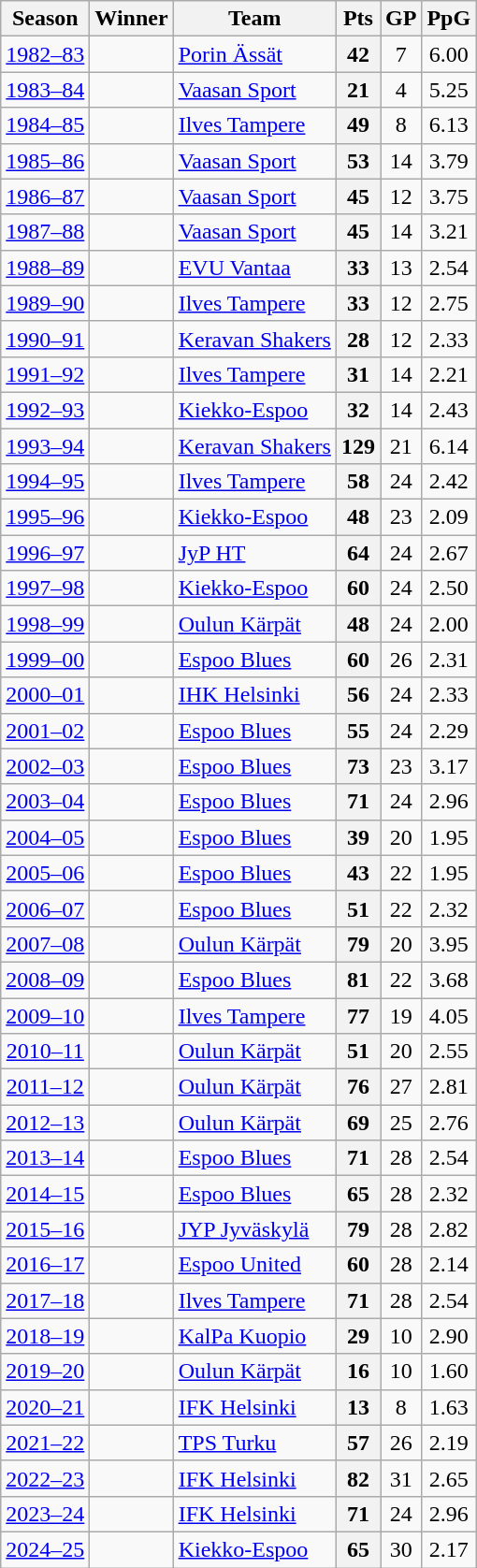<table class="wikitable sortable">
<tr>
<th>Season</th>
<th>Winner</th>
<th>Team</th>
<th>Pts</th>
<th>GP</th>
<th>PpG</th>
</tr>
<tr align="center">
<td><a href='#'>1982–83</a></td>
<td align="left"></td>
<td align="left"><a href='#'>Porin Ässät</a></td>
<th>42</th>
<td>7</td>
<td>6.00</td>
</tr>
<tr align="center">
<td><a href='#'>1983–84</a></td>
<td align="left"></td>
<td align="left"><a href='#'>Vaasan Sport</a></td>
<th>21</th>
<td>4</td>
<td>5.25</td>
</tr>
<tr align="center">
<td><a href='#'>1984–85</a></td>
<td align="left"></td>
<td align="left"><a href='#'>Ilves Tampere</a></td>
<th>49</th>
<td>8</td>
<td>6.13</td>
</tr>
<tr align="center">
<td><a href='#'>1985–86</a></td>
<td align="left"></td>
<td align="left"><a href='#'>Vaasan Sport</a></td>
<th>53</th>
<td>14</td>
<td>3.79</td>
</tr>
<tr align="center">
<td><a href='#'>1986–87</a></td>
<td align="left"></td>
<td align="left"><a href='#'>Vaasan Sport</a></td>
<th>45</th>
<td>12</td>
<td>3.75</td>
</tr>
<tr align="center">
<td><a href='#'>1987–88</a></td>
<td align="left"></td>
<td align="left"><a href='#'>Vaasan Sport</a></td>
<th>45</th>
<td>14</td>
<td>3.21</td>
</tr>
<tr align="center">
<td><a href='#'>1988–89</a></td>
<td align="left"></td>
<td align="left"><a href='#'>EVU Vantaa</a></td>
<th>33</th>
<td>13</td>
<td>2.54</td>
</tr>
<tr align="center">
<td><a href='#'>1989–90</a></td>
<td align="left"></td>
<td align="left"><a href='#'>Ilves Tampere</a></td>
<th>33</th>
<td>12</td>
<td>2.75</td>
</tr>
<tr align="center">
<td><a href='#'>1990–91</a></td>
<td align="left"></td>
<td align="left"><a href='#'>Keravan Shakers</a></td>
<th>28</th>
<td>12</td>
<td>2.33</td>
</tr>
<tr align="center">
<td><a href='#'>1991–92</a></td>
<td align="left"></td>
<td align="left"><a href='#'>Ilves Tampere</a></td>
<th>31</th>
<td>14</td>
<td>2.21</td>
</tr>
<tr align="center">
<td><a href='#'>1992–93</a></td>
<td align="left"></td>
<td align="left"><a href='#'>Kiekko-Espoo</a></td>
<th>32</th>
<td>14</td>
<td>2.43</td>
</tr>
<tr align="center">
<td><a href='#'>1993–94</a></td>
<td align="left"></td>
<td align="left"><a href='#'>Keravan Shakers</a></td>
<th>129</th>
<td>21</td>
<td>6.14</td>
</tr>
<tr align="center">
<td><a href='#'>1994–95</a></td>
<td align="left"></td>
<td align="left"><a href='#'>Ilves Tampere</a></td>
<th>58</th>
<td>24</td>
<td>2.42</td>
</tr>
<tr align="center">
<td><a href='#'>1995–96</a></td>
<td align="left"></td>
<td align="left"><a href='#'>Kiekko-Espoo</a></td>
<th>48</th>
<td>23</td>
<td>2.09</td>
</tr>
<tr align="center">
<td><a href='#'>1996–97</a></td>
<td align="left"></td>
<td align="left"><a href='#'>JyP HT</a></td>
<th>64</th>
<td>24</td>
<td>2.67</td>
</tr>
<tr align="center">
<td><a href='#'>1997–98</a></td>
<td align="left"></td>
<td align="left"><a href='#'>Kiekko-Espoo</a></td>
<th>60</th>
<td>24</td>
<td>2.50</td>
</tr>
<tr align="center">
<td><a href='#'>1998–99</a></td>
<td align="left"></td>
<td align="left"><a href='#'>Oulun Kärpät</a></td>
<th>48</th>
<td>24</td>
<td>2.00</td>
</tr>
<tr align="center">
<td><a href='#'>1999–00</a></td>
<td align="left"></td>
<td align="left"><a href='#'>Espoo Blues</a></td>
<th>60</th>
<td>26</td>
<td>2.31</td>
</tr>
<tr align="center">
<td><a href='#'>2000–01</a></td>
<td align="left"></td>
<td align="left"><a href='#'>IHK Helsinki</a></td>
<th>56</th>
<td>24</td>
<td>2.33</td>
</tr>
<tr align="center">
<td><a href='#'>2001–02</a></td>
<td align="left"></td>
<td align="left"><a href='#'>Espoo Blues</a></td>
<th>55</th>
<td>24</td>
<td>2.29</td>
</tr>
<tr align="center">
<td><a href='#'>2002–03</a></td>
<td align="left"></td>
<td align="left"><a href='#'>Espoo Blues</a></td>
<th>73</th>
<td>23</td>
<td>3.17</td>
</tr>
<tr align="center">
<td><a href='#'>2003–04</a></td>
<td align="left"></td>
<td align="left"><a href='#'>Espoo Blues</a></td>
<th>71</th>
<td>24</td>
<td>2.96</td>
</tr>
<tr align="center">
<td><a href='#'>2004–05</a></td>
<td align="left"></td>
<td align="left"><a href='#'>Espoo Blues</a></td>
<th>39</th>
<td>20</td>
<td>1.95</td>
</tr>
<tr align="center">
<td><a href='#'>2005–06</a></td>
<td align="left"></td>
<td align="left"><a href='#'>Espoo Blues</a></td>
<th>43</th>
<td>22</td>
<td>1.95</td>
</tr>
<tr align="center">
<td><a href='#'>2006–07</a></td>
<td align="left"></td>
<td align="left"><a href='#'>Espoo Blues</a></td>
<th>51</th>
<td>22</td>
<td>2.32</td>
</tr>
<tr align="center">
<td><a href='#'>2007–08</a></td>
<td align="left"></td>
<td align="left"><a href='#'>Oulun Kärpät</a></td>
<th>79</th>
<td>20</td>
<td>3.95</td>
</tr>
<tr align="center">
<td><a href='#'>2008–09</a></td>
<td align="left"></td>
<td align="left"><a href='#'>Espoo Blues</a></td>
<th>81</th>
<td>22</td>
<td>3.68</td>
</tr>
<tr align="center">
<td><a href='#'>2009–10</a></td>
<td align="left"></td>
<td align="left"><a href='#'>Ilves Tampere</a></td>
<th>77</th>
<td>19</td>
<td>4.05</td>
</tr>
<tr align="center">
<td><a href='#'>2010–11</a></td>
<td align="left"></td>
<td align="left"><a href='#'>Oulun Kärpät</a></td>
<th>51</th>
<td>20</td>
<td>2.55</td>
</tr>
<tr align="center">
<td><a href='#'>2011–12</a></td>
<td align="left"></td>
<td align="left"><a href='#'>Oulun Kärpät</a></td>
<th>76</th>
<td>27</td>
<td>2.81</td>
</tr>
<tr align="center">
<td><a href='#'>2012–13</a></td>
<td align="left"></td>
<td align="left"><a href='#'>Oulun Kärpät</a></td>
<th>69</th>
<td>25</td>
<td>2.76</td>
</tr>
<tr align="center">
<td><a href='#'>2013–14</a></td>
<td align="left"></td>
<td align="left"><a href='#'>Espoo Blues</a></td>
<th>71</th>
<td>28</td>
<td>2.54</td>
</tr>
<tr align="center">
<td><a href='#'>2014–15</a></td>
<td align="left"></td>
<td align="left"><a href='#'>Espoo Blues</a></td>
<th>65</th>
<td>28</td>
<td>2.32</td>
</tr>
<tr align="center">
<td><a href='#'>2015–16</a></td>
<td align="left"></td>
<td align="left"><a href='#'>JYP Jyväskylä</a></td>
<th>79</th>
<td>28</td>
<td>2.82</td>
</tr>
<tr align="center">
<td><a href='#'>2016–17</a></td>
<td align="left"></td>
<td align="left"><a href='#'>Espoo United</a></td>
<th>60</th>
<td>28</td>
<td>2.14</td>
</tr>
<tr align="center">
<td><a href='#'>2017–18</a></td>
<td align="left"></td>
<td align="left"><a href='#'>Ilves Tampere</a></td>
<th>71</th>
<td>28</td>
<td>2.54</td>
</tr>
<tr align="center">
<td><a href='#'>2018–19</a></td>
<td align="left"></td>
<td align="left"><a href='#'>KalPa Kuopio</a></td>
<th>29</th>
<td>10</td>
<td>2.90</td>
</tr>
<tr align="center">
<td><a href='#'>2019–20</a></td>
<td align="left"></td>
<td align="left"><a href='#'>Oulun Kärpät</a></td>
<th>16</th>
<td>10</td>
<td>1.60</td>
</tr>
<tr align="center">
<td><a href='#'>2020–21</a></td>
<td align="left"></td>
<td align="left"><a href='#'>IFK Helsinki</a></td>
<th>13</th>
<td>8</td>
<td>1.63</td>
</tr>
<tr align="center">
<td><a href='#'>2021–22</a></td>
<td align="left"></td>
<td align="left"><a href='#'>TPS Turku</a></td>
<th>57</th>
<td>26</td>
<td>2.19</td>
</tr>
<tr align="center">
<td><a href='#'>2022–23</a></td>
<td align="left"></td>
<td align="left"><a href='#'>IFK Helsinki</a></td>
<th>82</th>
<td>31</td>
<td>2.65</td>
</tr>
<tr align="center">
<td><a href='#'>2023–24</a></td>
<td align="left"></td>
<td align="left"><a href='#'>IFK Helsinki</a></td>
<th>71</th>
<td>24</td>
<td>2.96</td>
</tr>
<tr align="center">
<td><a href='#'>2024–25</a></td>
<td align="left"></td>
<td align="left"><a href='#'>Kiekko-Espoo</a></td>
<th>65</th>
<td>30</td>
<td>2.17</td>
</tr>
</table>
